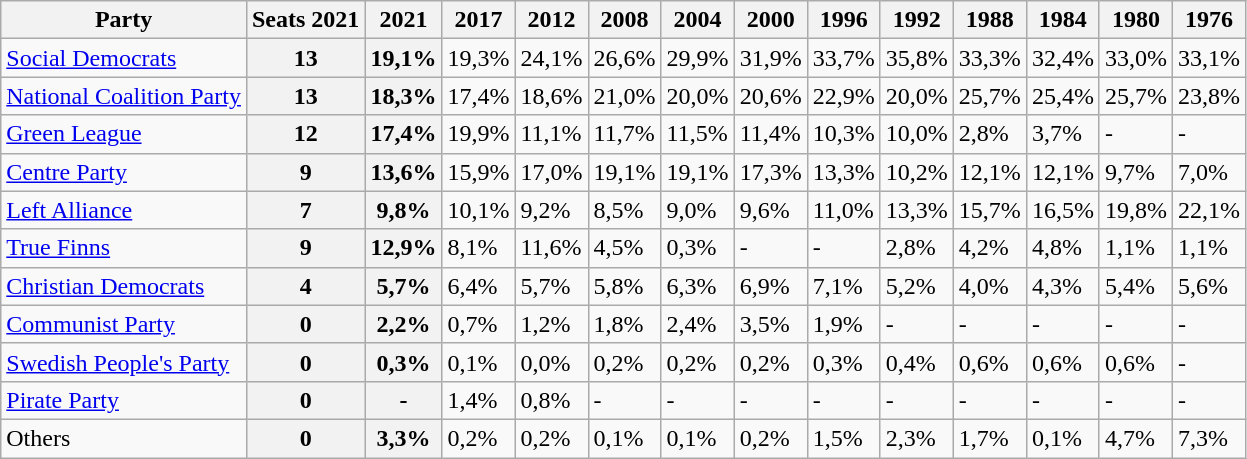<table class="wikitable sortable">
<tr>
<th>Party</th>
<th>Seats 2021</th>
<th>2021</th>
<th>2017</th>
<th>2012</th>
<th>2008</th>
<th>2004</th>
<th>2000</th>
<th>1996</th>
<th>1992</th>
<th>1988</th>
<th>1984</th>
<th>1980</th>
<th>1976</th>
</tr>
<tr>
<td><a href='#'>Social Democrats</a></td>
<th>13</th>
<th>19,1%</th>
<td>19,3%</td>
<td>24,1%</td>
<td>26,6%</td>
<td>29,9%</td>
<td>31,9%</td>
<td>33,7%</td>
<td>35,8%</td>
<td>33,3%</td>
<td>32,4%</td>
<td>33,0%</td>
<td>33,1%</td>
</tr>
<tr>
<td><a href='#'>National Coalition Party</a></td>
<th>13</th>
<th>18,3%</th>
<td>17,4%</td>
<td>18,6%</td>
<td>21,0%</td>
<td>20,0%</td>
<td>20,6%</td>
<td>22,9%</td>
<td>20,0%</td>
<td>25,7%</td>
<td>25,4%</td>
<td>25,7%</td>
<td>23,8%</td>
</tr>
<tr>
<td><a href='#'>Green League</a></td>
<th>12</th>
<th>17,4%</th>
<td>19,9%</td>
<td>11,1%</td>
<td>11,7%</td>
<td>11,5%</td>
<td>11,4%</td>
<td>10,3%</td>
<td>10,0%</td>
<td>2,8%</td>
<td>3,7%</td>
<td>-</td>
<td>-</td>
</tr>
<tr>
<td><a href='#'>Centre Party</a></td>
<th>9</th>
<th>13,6%</th>
<td>15,9%</td>
<td>17,0%</td>
<td>19,1%</td>
<td>19,1%</td>
<td>17,3%</td>
<td>13,3%</td>
<td>10,2%</td>
<td>12,1%</td>
<td>12,1%</td>
<td>9,7%</td>
<td>7,0%</td>
</tr>
<tr>
<td><a href='#'>Left Alliance</a></td>
<th>7</th>
<th>9,8%</th>
<td>10,1%</td>
<td>9,2%</td>
<td>8,5%</td>
<td>9,0%</td>
<td>9,6%</td>
<td>11,0%</td>
<td>13,3%</td>
<td>15,7%</td>
<td>16,5%</td>
<td>19,8%</td>
<td>22,1%</td>
</tr>
<tr>
<td><a href='#'>True Finns</a></td>
<th>9</th>
<th>12,9%</th>
<td>8,1%</td>
<td>11,6%</td>
<td>4,5%</td>
<td>0,3%</td>
<td>-</td>
<td>-</td>
<td>2,8%</td>
<td>4,2%</td>
<td>4,8%</td>
<td>1,1%</td>
<td>1,1%</td>
</tr>
<tr>
<td><a href='#'>Christian Democrats</a></td>
<th>4</th>
<th>5,7%</th>
<td>6,4%</td>
<td>5,7%</td>
<td>5,8%</td>
<td>6,3%</td>
<td>6,9%</td>
<td>7,1%</td>
<td>5,2%</td>
<td>4,0%</td>
<td>4,3%</td>
<td>5,4%</td>
<td>5,6%</td>
</tr>
<tr>
<td><a href='#'>Communist Party</a></td>
<th>0</th>
<th>2,2%</th>
<td>0,7%</td>
<td>1,2%</td>
<td>1,8%</td>
<td>2,4%</td>
<td>3,5%</td>
<td>1,9%</td>
<td>-</td>
<td>-</td>
<td>-</td>
<td>-</td>
<td>-</td>
</tr>
<tr>
<td><a href='#'>Swedish People's Party</a></td>
<th>0</th>
<th>0,3%</th>
<td>0,1%</td>
<td>0,0%</td>
<td>0,2%</td>
<td>0,2%</td>
<td>0,2%</td>
<td>0,3%</td>
<td>0,4%</td>
<td>0,6%</td>
<td>0,6%</td>
<td>0,6%</td>
<td>-</td>
</tr>
<tr>
<td><a href='#'>Pirate Party</a></td>
<th>0</th>
<th>-</th>
<td>1,4%</td>
<td>0,8%</td>
<td>-</td>
<td>-</td>
<td>-</td>
<td>-</td>
<td>-</td>
<td>-</td>
<td>-</td>
<td>-</td>
<td>-</td>
</tr>
<tr>
<td>Others</td>
<th>0</th>
<th>3,3%</th>
<td>0,2%</td>
<td>0,2%</td>
<td>0,1%</td>
<td>0,1%</td>
<td>0,2%</td>
<td>1,5%</td>
<td>2,3%</td>
<td>1,7%</td>
<td>0,1%</td>
<td>4,7%</td>
<td>7,3%</td>
</tr>
</table>
